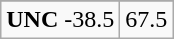<table class="wikitable">
<tr align="center">
</tr>
<tr align="center">
<td><strong>UNC</strong> -38.5</td>
<td>67.5</td>
</tr>
</table>
